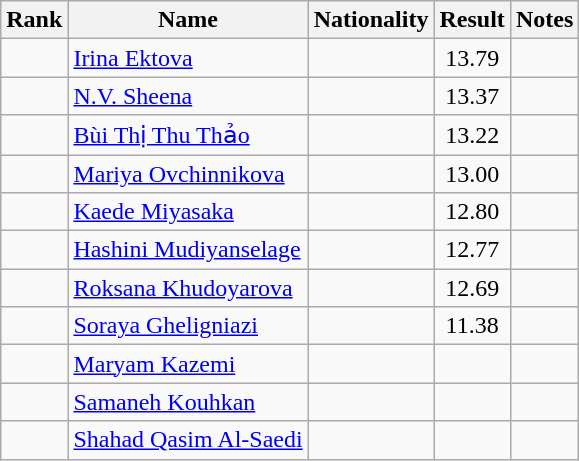<table class="wikitable sortable" style="text-align:center">
<tr>
<th>Rank</th>
<th>Name</th>
<th>Nationality</th>
<th>Result</th>
<th>Notes</th>
</tr>
<tr>
<td></td>
<td align=left><a href='#'>Irina Ektova</a></td>
<td align=left></td>
<td>13.79</td>
<td></td>
</tr>
<tr>
<td></td>
<td align=left><a href='#'>N.V. Sheena</a></td>
<td align=left></td>
<td>13.37</td>
<td></td>
</tr>
<tr>
<td></td>
<td align=left><a href='#'>Bùi Thị Thu Thảo</a></td>
<td align=left></td>
<td>13.22</td>
<td></td>
</tr>
<tr>
<td></td>
<td align=left><a href='#'>Mariya Ovchinnikova</a></td>
<td align=left></td>
<td>13.00</td>
<td></td>
</tr>
<tr>
<td></td>
<td align=left><a href='#'>Kaede Miyasaka</a></td>
<td align=left></td>
<td>12.80</td>
<td></td>
</tr>
<tr>
<td></td>
<td align=left><a href='#'>Hashini Mudiyanselage</a></td>
<td align=left></td>
<td>12.77</td>
<td></td>
</tr>
<tr>
<td></td>
<td align=left><a href='#'>Roksana Khudoyarova</a></td>
<td align=left></td>
<td>12.69</td>
<td></td>
</tr>
<tr>
<td></td>
<td align=left><a href='#'>Soraya Gheligniazi</a></td>
<td align=left></td>
<td>11.38</td>
<td></td>
</tr>
<tr>
<td></td>
<td align=left><a href='#'>Maryam Kazemi</a></td>
<td align=left></td>
<td></td>
<td></td>
</tr>
<tr>
<td></td>
<td align=left><a href='#'>Samaneh Kouhkan</a></td>
<td align=left></td>
<td></td>
<td></td>
</tr>
<tr>
<td></td>
<td align=left><a href='#'>Shahad Qasim Al-Saedi</a></td>
<td align=left></td>
<td></td>
<td></td>
</tr>
</table>
